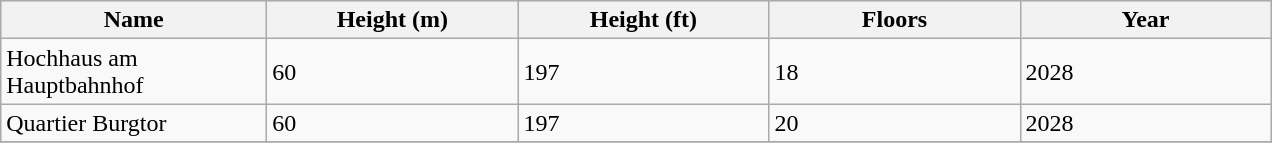<table class = "wikitable sortable">
<tr ---- align="center" valign="top" bgcolor="#dddddd">
<th width="170px">Name</th>
<th width="160px">Height (m)<br></th>
<th width="160px">Height (ft)<br></th>
<th width="160px">Floors</th>
<th width="160px">Year</th>
</tr>
<tr>
<td>Hochhaus am Hauptbahnhof</td>
<td>60</td>
<td>197</td>
<td>18</td>
<td>2028</td>
</tr>
<tr>
<td>Quartier Burgtor</td>
<td>60</td>
<td>197</td>
<td>20</td>
<td>2028</td>
</tr>
<tr>
</tr>
</table>
